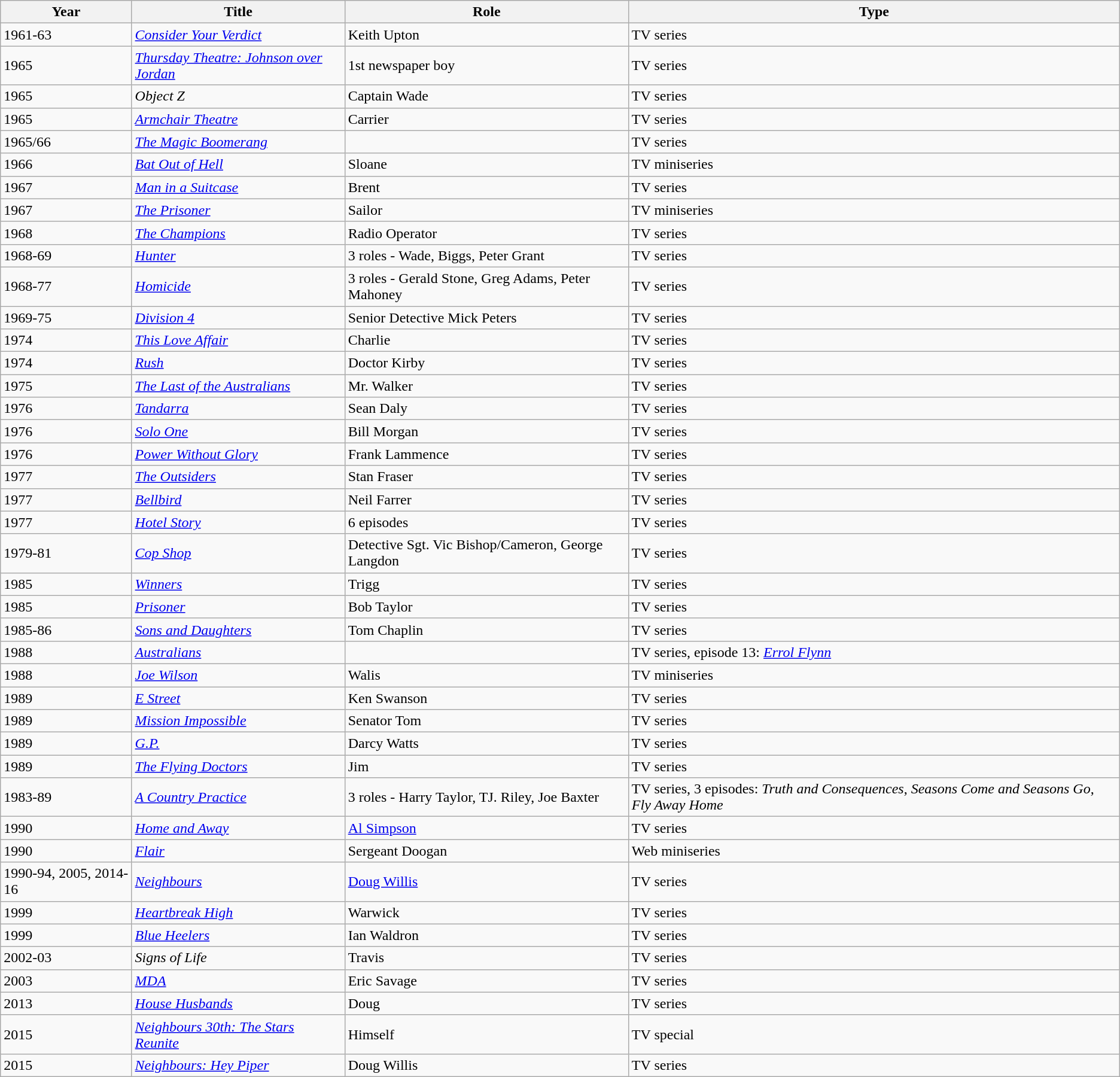<table class="wikitable">
<tr>
<th>Year</th>
<th>Title</th>
<th>Role</th>
<th>Type</th>
</tr>
<tr>
<td>1961-63</td>
<td><em><a href='#'>Consider Your Verdict</a></em></td>
<td>Keith Upton</td>
<td>TV series</td>
</tr>
<tr>
<td>1965</td>
<td><em><a href='#'>Thursday Theatre: Johnson over Jordan</a></em></td>
<td>1st newspaper boy</td>
<td>TV series</td>
</tr>
<tr>
<td>1965</td>
<td><em>Object Z </em></td>
<td>Captain Wade</td>
<td>TV series</td>
</tr>
<tr>
<td>1965</td>
<td><em><a href='#'>Armchair Theatre</a></em></td>
<td>Carrier</td>
<td>TV series</td>
</tr>
<tr>
<td>1965/66</td>
<td><em><a href='#'>The Magic Boomerang</a></em></td>
<td></td>
<td>TV series</td>
</tr>
<tr>
<td>1966</td>
<td><em><a href='#'>Bat Out of Hell</a></em></td>
<td>Sloane</td>
<td>TV miniseries</td>
</tr>
<tr>
<td>1967</td>
<td><em><a href='#'>Man in a Suitcase</a></em></td>
<td>Brent</td>
<td>TV series</td>
</tr>
<tr>
<td>1967</td>
<td><em><a href='#'>The Prisoner</a></em></td>
<td>Sailor</td>
<td>TV miniseries</td>
</tr>
<tr>
<td>1968</td>
<td><em><a href='#'>The Champions</a></em></td>
<td>Radio Operator</td>
<td>TV series</td>
</tr>
<tr>
<td>1968-69</td>
<td><em><a href='#'>Hunter</a></em></td>
<td>3 roles - Wade, Biggs, Peter Grant</td>
<td>TV series</td>
</tr>
<tr>
<td>1968-77</td>
<td><em><a href='#'>Homicide</a></em></td>
<td>3 roles - Gerald Stone, Greg Adams, Peter Mahoney</td>
<td>TV series</td>
</tr>
<tr>
<td>1969-75</td>
<td><em><a href='#'>Division 4</a></em></td>
<td>Senior Detective Mick Peters</td>
<td>TV series</td>
</tr>
<tr>
<td>1974</td>
<td><em><a href='#'>This Love Affair</a></em></td>
<td>Charlie</td>
<td>TV series</td>
</tr>
<tr>
<td>1974</td>
<td><em><a href='#'>Rush</a></em></td>
<td>Doctor Kirby</td>
<td>TV series</td>
</tr>
<tr>
<td>1975</td>
<td><em><a href='#'>The Last of the Australians</a></em></td>
<td>Mr. Walker</td>
<td>TV series</td>
</tr>
<tr>
<td>1976</td>
<td><em><a href='#'>Tandarra</a></em></td>
<td>Sean Daly</td>
<td>TV series</td>
</tr>
<tr>
<td>1976</td>
<td><em><a href='#'>Solo One</a></em></td>
<td>Bill Morgan</td>
<td>TV series</td>
</tr>
<tr>
<td>1976</td>
<td><em><a href='#'>Power Without Glory</a></em></td>
<td>Frank Lammence</td>
<td>TV series</td>
</tr>
<tr>
<td>1977</td>
<td><em><a href='#'>The Outsiders</a></em></td>
<td>Stan Fraser</td>
<td>TV series</td>
</tr>
<tr>
<td>1977</td>
<td><em><a href='#'>Bellbird</a></em></td>
<td>Neil Farrer</td>
<td>TV series</td>
</tr>
<tr>
<td>1977</td>
<td><em><a href='#'>Hotel Story</a></em></td>
<td>6 episodes</td>
<td>TV series</td>
</tr>
<tr>
<td>1979-81</td>
<td><em><a href='#'>Cop Shop</a></em></td>
<td>Detective Sgt. Vic Bishop/Cameron, George Langdon</td>
<td>TV series</td>
</tr>
<tr>
<td>1985</td>
<td><em><a href='#'>Winners</a></em></td>
<td>Trigg</td>
<td>TV series</td>
</tr>
<tr>
<td>1985</td>
<td><em><a href='#'>Prisoner</a></em></td>
<td>Bob Taylor</td>
<td>TV series</td>
</tr>
<tr>
<td>1985-86</td>
<td><em><a href='#'>Sons and Daughters</a></em></td>
<td>Tom Chaplin</td>
<td>TV series</td>
</tr>
<tr>
<td>1988</td>
<td><em><a href='#'>Australians</a></em></td>
<td></td>
<td>TV series, episode 13: <em><a href='#'>Errol Flynn</a></em></td>
</tr>
<tr>
<td>1988</td>
<td><em><a href='#'>Joe Wilson</a></em></td>
<td>Walis</td>
<td>TV miniseries</td>
</tr>
<tr>
<td>1989</td>
<td><em><a href='#'>E Street</a></em></td>
<td>Ken Swanson</td>
<td>TV series</td>
</tr>
<tr>
<td>1989</td>
<td><em><a href='#'>Mission Impossible</a></em></td>
<td>Senator Tom</td>
<td>TV series</td>
</tr>
<tr>
<td>1989</td>
<td><em><a href='#'>G.P.</a></em></td>
<td>Darcy Watts</td>
<td>TV series</td>
</tr>
<tr>
<td>1989</td>
<td><em><a href='#'>The Flying Doctors</a></em></td>
<td>Jim</td>
<td>TV series</td>
</tr>
<tr>
<td>1983-89</td>
<td><em><a href='#'>A Country Practice</a></em></td>
<td>3 roles - Harry Taylor, TJ. Riley, Joe Baxter</td>
<td>TV series, 3 episodes: <em>Truth and Consequences</em>, <em>Seasons Come and Seasons Go</em>, <em>Fly Away Home</em></td>
</tr>
<tr>
<td>1990</td>
<td><em><a href='#'>Home and Away</a></em></td>
<td><a href='#'>Al Simpson</a></td>
<td>TV series</td>
</tr>
<tr>
<td>1990</td>
<td><em><a href='#'>Flair</a></em></td>
<td>Sergeant Doogan</td>
<td>Web miniseries</td>
</tr>
<tr>
<td>1990-94, 2005, 2014-16</td>
<td><em><a href='#'>Neighbours</a></em></td>
<td><a href='#'>Doug Willis</a></td>
<td>TV series</td>
</tr>
<tr>
<td>1999</td>
<td><em><a href='#'>Heartbreak High</a></em></td>
<td>Warwick</td>
<td>TV series</td>
</tr>
<tr>
<td>1999</td>
<td><em><a href='#'>Blue Heelers</a></em></td>
<td>Ian Waldron</td>
<td>TV series</td>
</tr>
<tr>
<td>2002-03</td>
<td><em>Signs of Life</em></td>
<td>Travis</td>
<td>TV series</td>
</tr>
<tr>
<td>2003</td>
<td><em><a href='#'>MDA</a></em></td>
<td>Eric Savage</td>
<td>TV series</td>
</tr>
<tr>
<td>2013</td>
<td><em><a href='#'>House Husbands</a></em></td>
<td>Doug</td>
<td>TV series</td>
</tr>
<tr>
<td>2015</td>
<td><em><a href='#'>Neighbours 30th: The Stars Reunite</a></em></td>
<td>Himself</td>
<td>TV special</td>
</tr>
<tr>
<td>2015</td>
<td><em><a href='#'>Neighbours: Hey Piper</a></em></td>
<td>Doug Willis</td>
<td>TV series</td>
</tr>
</table>
